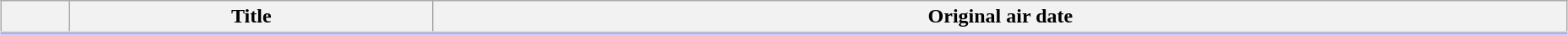<table class="plainrowheaders wikitable" style="width:98%; margin:auto; background:#FFF;">
<tr style="border-bottom: 3px solid #CCF;">
<th></th>
<th>Title</th>
<th>Original air date</th>
</tr>
<tr>
</tr>
</table>
